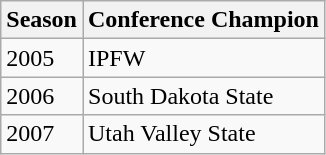<table class="wikitable">
<tr>
<th>Season</th>
<th>Conference Champion</th>
</tr>
<tr>
<td>2005</td>
<td>IPFW</td>
</tr>
<tr>
<td>2006</td>
<td>South Dakota State</td>
</tr>
<tr>
<td>2007</td>
<td>Utah Valley State</td>
</tr>
</table>
